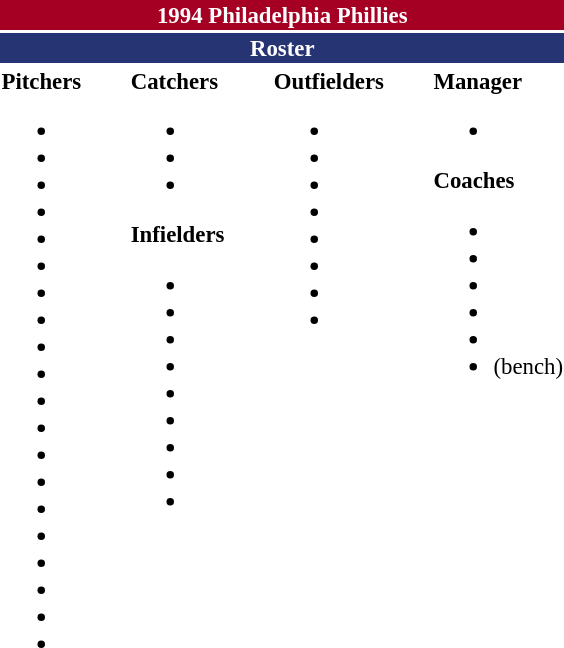<table class="toccolours" style="font-size: 95%;">
<tr>
<th colspan="10" style="background:#a50024; color:#fff; text-align:center;">1994 Philadelphia Phillies</th>
</tr>
<tr>
<td colspan="10" style="background:#263473; color:white; text-align:center;"><strong>Roster</strong></td>
</tr>
<tr>
<td valign="top"><strong>Pitchers</strong><br><ul><li></li><li></li><li></li><li></li><li></li><li></li><li></li><li></li><li></li><li></li><li></li><li></li><li></li><li></li><li></li><li></li><li></li><li></li><li></li><li></li></ul></td>
<td style="width:25px;"></td>
<td valign="top"><strong>Catchers</strong><br><ul><li></li><li></li><li></li></ul><strong>Infielders</strong><ul><li></li><li></li><li></li><li></li><li></li><li></li><li></li><li></li><li></li></ul></td>
<td style="width:25px;"></td>
<td valign="top"><strong>Outfielders</strong><br><ul><li></li><li></li><li></li><li></li><li></li><li></li><li></li><li></li></ul></td>
<td style="width:25px;"></td>
<td valign="top"><strong>Manager</strong><br><ul><li></li></ul><strong>Coaches</strong><ul><li></li><li></li><li></li><li></li><li></li><li> (bench)</li></ul></td>
</tr>
</table>
